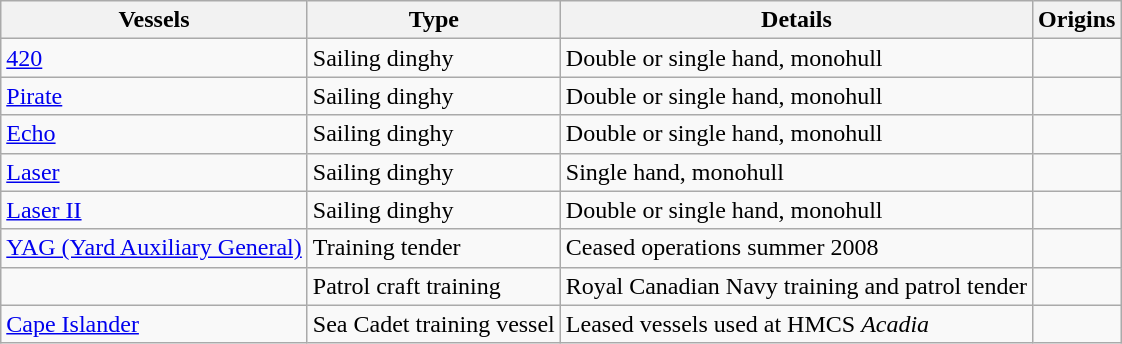<table class="wikitable">
<tr>
<th>Vessels</th>
<th>Type</th>
<th>Details</th>
<th>Origins</th>
</tr>
<tr>
<td><a href='#'>420</a></td>
<td>Sailing dinghy</td>
<td>Double or single hand, monohull</td>
<td></td>
</tr>
<tr>
<td><a href='#'>Pirate</a></td>
<td>Sailing dinghy</td>
<td>Double or single hand, monohull</td>
<td></td>
</tr>
<tr>
<td><a href='#'>Echo</a></td>
<td>Sailing dinghy</td>
<td>Double or single hand, monohull</td>
<td></td>
</tr>
<tr>
<td><a href='#'>Laser</a></td>
<td>Sailing dinghy</td>
<td>Single hand, monohull</td>
<td></td>
</tr>
<tr>
<td><a href='#'>Laser II</a></td>
<td>Sailing dinghy</td>
<td>Double or single hand, monohull</td>
<td></td>
</tr>
<tr>
<td><a href='#'>YAG (Yard Auxiliary General)</a></td>
<td>Training tender</td>
<td>Ceased operations summer 2008</td>
<td></td>
</tr>
<tr>
<td></td>
<td>Patrol craft training</td>
<td>Royal Canadian Navy training and patrol tender</td>
<td></td>
</tr>
<tr>
<td><a href='#'>Cape Islander</a></td>
<td>Sea Cadet training vessel</td>
<td>Leased vessels used at HMCS <em>Acadia</em></td>
<td></td>
</tr>
</table>
